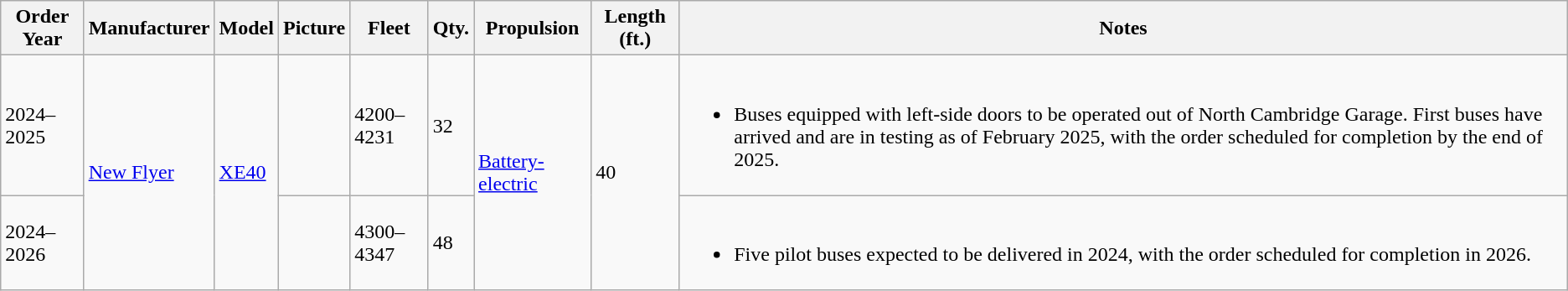<table class="wikitable sortable">
<tr>
<th>Order Year</th>
<th>Manufacturer</th>
<th>Model</th>
<th class="unsortable">Picture</th>
<th>Fleet</th>
<th>Qty.</th>
<th>Propulsion</th>
<th>Length (ft.)</th>
<th class="unsortable">Notes</th>
</tr>
<tr>
<td>2024–2025</td>
<td rowspan="2"><a href='#'>New Flyer</a></td>
<td rowspan="2"><a href='#'>XE40</a></td>
<td></td>
<td>4200–4231</td>
<td>32</td>
<td rowspan="2"><a href='#'>Battery-electric</a></td>
<td rowspan="2">40</td>
<td><br><ul><li>Buses equipped with left-side doors to be operated out of North Cambridge Garage. First buses have arrived and are in testing as of February 2025, with the order scheduled for completion by the end of 2025.</li></ul></td>
</tr>
<tr>
<td>2024–2026</td>
<td></td>
<td>4300–4347</td>
<td>48</td>
<td><br><ul><li>Five pilot buses expected to be delivered in 2024, with the order scheduled for completion in 2026.</li></ul></td>
</tr>
</table>
